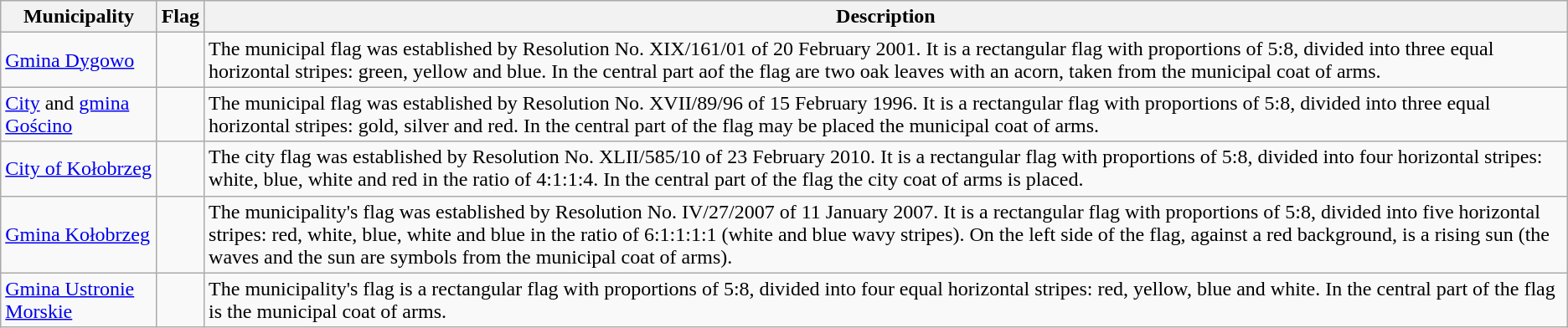<table class="wikitable">
<tr>
<th>Municipality</th>
<th>Flag</th>
<th>Description</th>
</tr>
<tr>
<td><a href='#'>Gmina Dygowo</a></td>
<td></td>
<td>The municipal flag was established by Resolution No. XIX/161/01 of 20 February 2001. It is a rectangular flag with proportions of 5:8, divided into three equal horizontal stripes: green, yellow and blue. In the central part aof the flag are two oak leaves with an acorn, taken from the municipal coat of arms.</td>
</tr>
<tr>
<td><a href='#'>City</a> and <a href='#'>gmina Gościno</a></td>
<td></td>
<td>The municipal flag was established by Resolution No. XVII/89/96 of 15 February 1996. It is a rectangular flag with proportions of 5:8, divided into three equal horizontal stripes: gold, silver and red. In the central part of the flag may be placed the municipal coat of arms.</td>
</tr>
<tr>
<td><a href='#'>City of Kołobrzeg</a></td>
<td></td>
<td>The city flag was established by Resolution No. XLII/585/10 of 23 February 2010. It is a rectangular flag with proportions of 5:8, divided into four horizontal stripes: white, blue, white and red in the ratio of 4:1:1:4. In the central part of the flag the city coat of arms is placed.</td>
</tr>
<tr>
<td><a href='#'>Gmina Kołobrzeg</a></td>
<td></td>
<td>The municipality's flag was established by Resolution No. IV/27/2007 of 11 January 2007. It is a rectangular flag with proportions of 5:8, divided into five horizontal stripes: red, white, blue, white and blue in the ratio of 6:1:1:1:1 (white and blue wavy stripes). On the left side of the flag, against a red background, is a rising sun (the waves and the sun are symbols from the municipal coat of arms).</td>
</tr>
<tr>
<td><a href='#'>Gmina Ustronie Morskie</a></td>
<td></td>
<td>The municipality's flag is a rectangular flag with proportions of 5:8, divided into four equal horizontal stripes: red, yellow, blue and white. In the central part of the flag is the municipal coat of arms.</td>
</tr>
</table>
